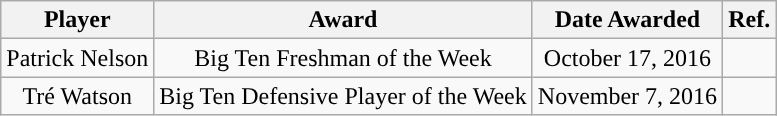<table class="wikitable sortable sortable" style="text-align: center">
<tr align=center>
<th>Player</th>
<th>Award</th>
<th>Date Awarded</th>
<th>Ref.</th>
</tr>
<tr>
<td>Patrick Nelson</td>
<td>Big Ten Freshman of the Week</td>
<td>October 17, 2016</td>
<td></td>
</tr>
<tr>
<td>Tré Watson</td>
<td rowspan="1">Big Ten Defensive Player of the Week</td>
<td rowspan="1">November 7, 2016</td>
<td rowspan="1"></td>
</tr>
</table>
